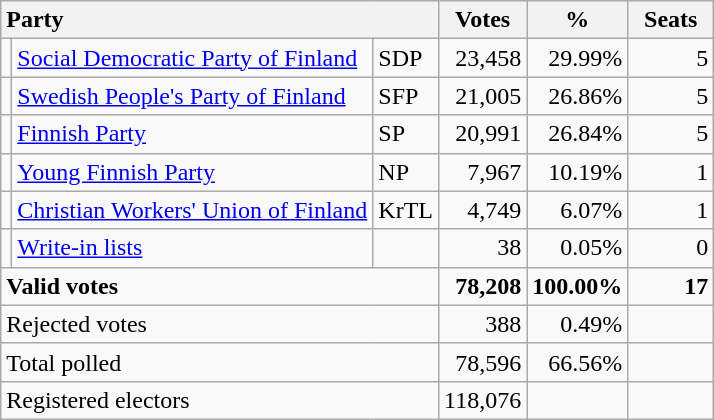<table class="wikitable" border="1" style="text-align:right;">
<tr>
<th style="text-align:left;" colspan=3>Party</th>
<th align=center width="50">Votes</th>
<th align=center width="50">%</th>
<th align=center width="50">Seats</th>
</tr>
<tr>
<td></td>
<td align=left style="white-space: nowrap;"><a href='#'>Social Democratic Party of Finland</a></td>
<td align=left>SDP</td>
<td>23,458</td>
<td>29.99%</td>
<td>5</td>
</tr>
<tr>
<td></td>
<td align=left><a href='#'>Swedish People's Party of Finland</a></td>
<td align=left>SFP</td>
<td>21,005</td>
<td>26.86%</td>
<td>5</td>
</tr>
<tr>
<td></td>
<td align=left><a href='#'>Finnish Party</a></td>
<td align=left>SP</td>
<td>20,991</td>
<td>26.84%</td>
<td>5</td>
</tr>
<tr>
<td></td>
<td align=left><a href='#'>Young Finnish Party</a></td>
<td align=left>NP</td>
<td>7,967</td>
<td>10.19%</td>
<td>1</td>
</tr>
<tr>
<td></td>
<td align=left><a href='#'>Christian Workers' Union of Finland</a></td>
<td align=left>KrTL</td>
<td>4,749</td>
<td>6.07%</td>
<td>1</td>
</tr>
<tr>
<td></td>
<td align=left><a href='#'>Write-in lists</a></td>
<td align=left></td>
<td>38</td>
<td>0.05%</td>
<td>0</td>
</tr>
<tr style="font-weight:bold">
<td align=left colspan=3>Valid votes</td>
<td>78,208</td>
<td>100.00%</td>
<td>17</td>
</tr>
<tr>
<td align=left colspan=3>Rejected votes</td>
<td>388</td>
<td>0.49%</td>
<td></td>
</tr>
<tr>
<td align=left colspan=3>Total polled</td>
<td>78,596</td>
<td>66.56%</td>
<td></td>
</tr>
<tr>
<td align=left colspan=3>Registered electors</td>
<td>118,076</td>
<td></td>
<td></td>
</tr>
</table>
